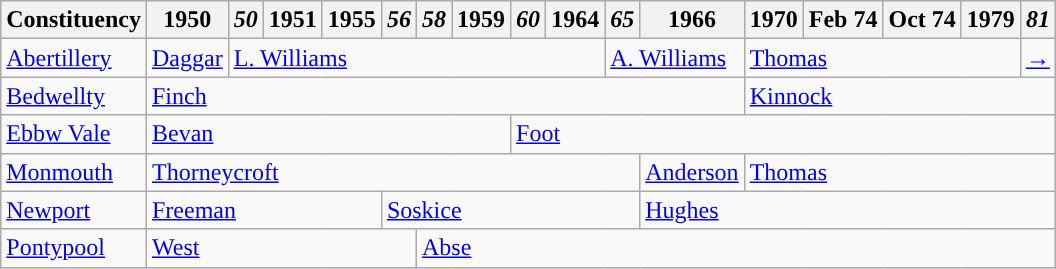<table class="wikitable">
<tr>
<th>Constituency</th>
<th>1950</th>
<th><em>50</em></th>
<th>1951</th>
<th>1955</th>
<th><em>56</em></th>
<th><em>58</em></th>
<th>1959</th>
<th><em>60</em></th>
<th>1964</th>
<th><em>65</em></th>
<th>1966</th>
<th>1970</th>
<th>Feb 74</th>
<th>Oct 74</th>
<th>1979</th>
<th><em>81</em></th>
</tr>
<tr>
<td><a href='#'>Abertillery</a></td>
<td><a href='#'>Daggar</a></td>
<td colspan="8"><a href='#'>L. Williams</a></td>
<td colspan="2"><a href='#'>A. Williams</a></td>
<td colspan="4"><a href='#'>Thomas</a></td>
<td><a href='#'>→</a></td>
</tr>
<tr>
<td><a href='#'>Bedwellty</a></td>
<td colspan="11"><a href='#'>Finch</a></td>
<td colspan="5"><a href='#'>Kinnock</a></td>
</tr>
<tr>
<td><a href='#'>Ebbw Vale</a></td>
<td colspan="7"><a href='#'>Bevan</a></td>
<td colspan="9"><a href='#'>Foot</a></td>
</tr>
<tr>
<td><a href='#'>Monmouth</a></td>
<td colspan="10"><a href='#'>Thorneycroft</a></td>
<td><a href='#'>Anderson</a></td>
<td colspan="5"><a href='#'>Thomas</a></td>
</tr>
<tr>
<td><a href='#'>Newport</a></td>
<td colspan="4"><a href='#'>Freeman</a></td>
<td colspan="6"><a href='#'>Soskice</a></td>
<td colspan="6"><a href='#'>Hughes</a></td>
</tr>
<tr>
<td><a href='#'>Pontypool</a></td>
<td colspan="5"><a href='#'>West</a></td>
<td colspan="11"><a href='#'>Abse</a></td>
</tr>
</table>
